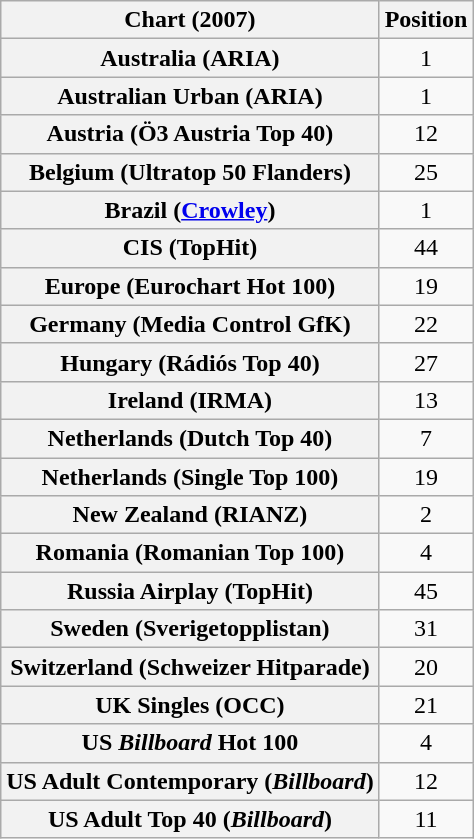<table class="wikitable plainrowheaders sortable" style="text-align:center">
<tr>
<th scope="col">Chart (2007)</th>
<th scope="col">Position</th>
</tr>
<tr>
<th scope="row">Australia (ARIA)</th>
<td>1</td>
</tr>
<tr>
<th scope="row">Australian Urban (ARIA)</th>
<td>1</td>
</tr>
<tr>
<th scope="row">Austria (Ö3 Austria Top 40)</th>
<td>12</td>
</tr>
<tr>
<th scope="row">Belgium (Ultratop 50 Flanders)</th>
<td>25</td>
</tr>
<tr>
<th scope="row">Brazil (<a href='#'>Crowley</a>)</th>
<td>1</td>
</tr>
<tr>
<th scope="row">CIS (TopHit)</th>
<td>44</td>
</tr>
<tr>
<th scope="row">Europe (Eurochart Hot 100)</th>
<td>19</td>
</tr>
<tr>
<th scope="row">Germany (Media Control GfK)</th>
<td>22</td>
</tr>
<tr>
<th scope="row">Hungary (Rádiós Top 40)</th>
<td>27</td>
</tr>
<tr>
<th scope="row">Ireland (IRMA)</th>
<td>13</td>
</tr>
<tr>
<th scope="row">Netherlands (Dutch Top 40)</th>
<td>7</td>
</tr>
<tr>
<th scope="row">Netherlands (Single Top 100)</th>
<td>19</td>
</tr>
<tr>
<th scope="row">New Zealand (RIANZ)</th>
<td>2</td>
</tr>
<tr>
<th scope="row">Romania (Romanian Top 100)</th>
<td>4</td>
</tr>
<tr>
<th scope="row">Russia Airplay (TopHit)</th>
<td>45</td>
</tr>
<tr>
<th scope="row">Sweden (Sverigetopplistan)</th>
<td>31</td>
</tr>
<tr>
<th scope="row">Switzerland (Schweizer Hitparade)</th>
<td>20</td>
</tr>
<tr>
<th scope="row">UK Singles (OCC)</th>
<td>21</td>
</tr>
<tr>
<th scope="row">US <em>Billboard</em> Hot 100</th>
<td>4</td>
</tr>
<tr>
<th scope="row">US Adult Contemporary (<em>Billboard</em>)</th>
<td>12</td>
</tr>
<tr>
<th scope="row">US Adult Top 40 (<em>Billboard</em>)</th>
<td>11</td>
</tr>
</table>
